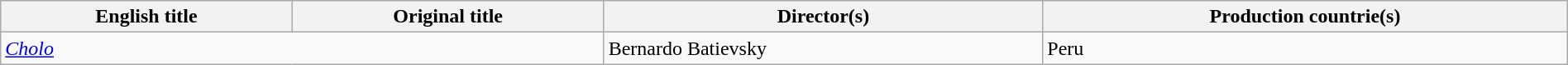<table class="sortable wikitable" style="width:100%; margin-bottom:4px" cellpadding="5">
<tr>
<th scope="col">English title</th>
<th scope="col">Original title</th>
<th scope="col">Director(s)</th>
<th scope="col">Production countrie(s)</th>
</tr>
<tr>
<td colspan = "2"><a href='#'><em>Cholo</em></a></td>
<td>Bernardo Batievsky</td>
<td>Peru</td>
</tr>
</table>
